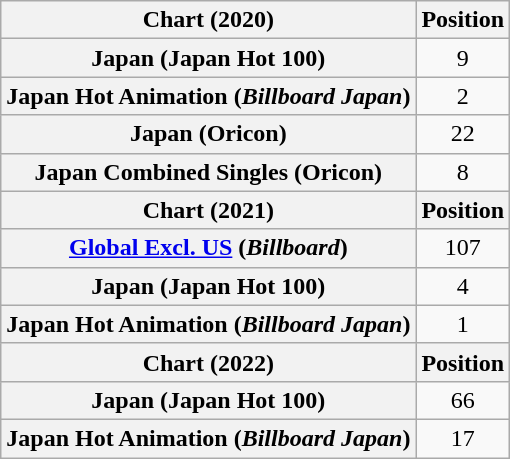<table class="wikitable plainrowheaders" style="text-align:center">
<tr>
<th scope="col">Chart (2020)</th>
<th scope="col">Position</th>
</tr>
<tr>
<th scope="row">Japan (Japan Hot 100)</th>
<td>9</td>
</tr>
<tr>
<th scope="row">Japan Hot Animation (<em>Billboard Japan</em>)</th>
<td>2</td>
</tr>
<tr>
<th scope="row">Japan (Oricon)</th>
<td>22</td>
</tr>
<tr>
<th scope="row">Japan Combined Singles (Oricon)</th>
<td>8</td>
</tr>
<tr>
<th scope="col">Chart (2021)</th>
<th scope="col">Position</th>
</tr>
<tr>
<th scope="row"><a href='#'>Global Excl. US</a> (<em>Billboard</em>)</th>
<td>107</td>
</tr>
<tr>
<th scope="row">Japan (Japan Hot 100)</th>
<td>4</td>
</tr>
<tr>
<th scope="row">Japan Hot Animation (<em>Billboard Japan</em>)</th>
<td>1</td>
</tr>
<tr>
<th scope="col">Chart (2022)</th>
<th scope="col">Position</th>
</tr>
<tr>
<th scope="row">Japan (Japan Hot 100)</th>
<td>66</td>
</tr>
<tr>
<th scope="row">Japan Hot Animation (<em>Billboard Japan</em>)</th>
<td>17</td>
</tr>
</table>
